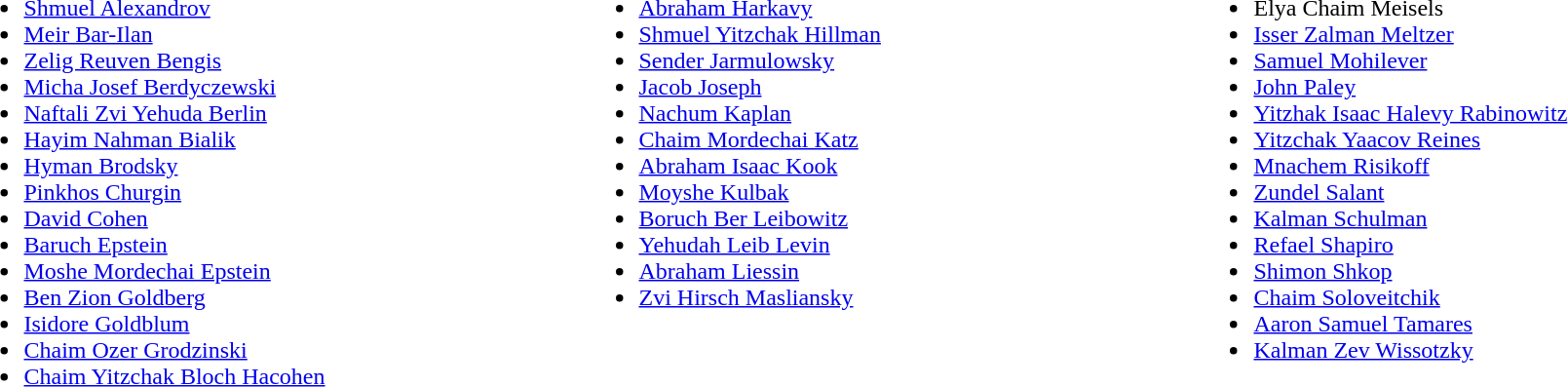<table width="100%">
<tr valign="top">
<td width="33%"><br><ul><li><a href='#'>Shmuel Alexandrov</a></li><li><a href='#'>Meir Bar-Ilan</a></li><li><a href='#'>Zelig Reuven Bengis</a></li><li><a href='#'>Micha Josef Berdyczewski</a></li><li><a href='#'>Naftali Zvi Yehuda Berlin</a></li><li><a href='#'>Hayim Nahman Bialik</a></li><li><a href='#'>Hyman Brodsky</a></li><li><a href='#'>Pinkhos Churgin</a></li><li><a href='#'>David Cohen</a></li><li><a href='#'>Baruch Epstein</a></li><li><a href='#'>Moshe Mordechai Epstein</a></li><li><a href='#'>Ben Zion Goldberg</a></li><li><a href='#'>Isidore Goldblum</a></li><li><a href='#'>Chaim Ozer Grodzinski</a></li><li><a href='#'>Chaim Yitzchak Bloch Hacohen</a></li></ul></td>
<td width="33%"><br><ul><li><a href='#'>Abraham Harkavy</a></li><li><a href='#'>Shmuel Yitzchak Hillman</a></li><li><a href='#'>Sender Jarmulowsky</a></li><li><a href='#'>Jacob Joseph</a></li><li><a href='#'>Nachum Kaplan</a></li><li><a href='#'>Chaim Mordechai Katz</a></li><li><a href='#'>Abraham Isaac Kook</a></li><li><a href='#'>Moyshe Kulbak</a></li><li><a href='#'>Boruch Ber Leibowitz</a></li><li><a href='#'>Yehudah Leib Levin</a></li><li><a href='#'>Abraham Liessin</a></li><li><a href='#'>Zvi Hirsch Masliansky</a></li></ul></td>
<td width="33%"><br><ul><li>Elya Chaim Meisels</li><li><a href='#'>Isser Zalman Meltzer</a></li><li><a href='#'>Samuel Mohilever</a></li><li><a href='#'>John Paley</a></li><li><a href='#'>Yitzhak Isaac Halevy Rabinowitz</a></li><li><a href='#'>Yitzchak Yaacov Reines</a></li><li><a href='#'>Mnachem Risikoff</a></li><li><a href='#'>Zundel Salant</a></li><li><a href='#'>Kalman Schulman</a></li><li><a href='#'>Refael Shapiro</a></li><li><a href='#'>Shimon Shkop</a></li><li><a href='#'>Chaim Soloveitchik</a></li><li><a href='#'>Aaron Samuel Tamares</a></li><li><a href='#'>Kalman Zev Wissotzky</a></li></ul></td>
</tr>
</table>
